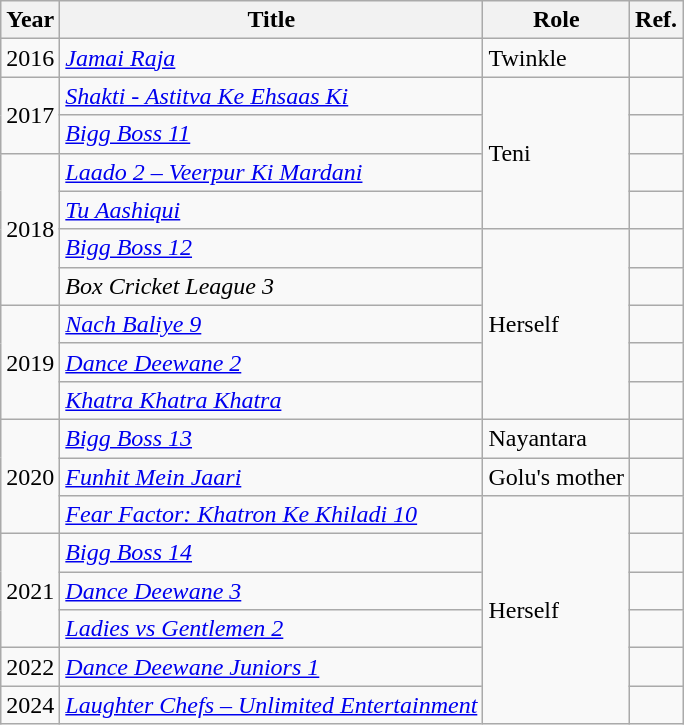<table class="wikitable sortable">
<tr>
<th>Year</th>
<th>Title</th>
<th>Role</th>
<th>Ref.</th>
</tr>
<tr>
<td>2016</td>
<td><em><a href='#'>Jamai Raja</a></em></td>
<td>Twinkle</td>
<td></td>
</tr>
<tr>
<td rowspan="2">2017</td>
<td><em><a href='#'>Shakti - Astitva Ke Ehsaas Ki</a></em></td>
<td rowspan="4">Teni</td>
<td></td>
</tr>
<tr>
<td><em><a href='#'>Bigg Boss 11</a></em></td>
<td></td>
</tr>
<tr>
<td rowspan="4">2018</td>
<td><em><a href='#'>Laado 2 – Veerpur Ki Mardani</a></em></td>
<td></td>
</tr>
<tr>
<td><em><a href='#'>Tu Aashiqui</a></em></td>
<td></td>
</tr>
<tr>
<td><em><a href='#'>Bigg Boss 12</a></em></td>
<td rowspan="5">Herself</td>
<td></td>
</tr>
<tr>
<td><em>Box Cricket League 3</em></td>
<td></td>
</tr>
<tr>
<td rowspan="3">2019</td>
<td><em><a href='#'>Nach Baliye 9</a></em></td>
<td></td>
</tr>
<tr>
<td><em><a href='#'>Dance Deewane 2</a></em></td>
<td></td>
</tr>
<tr>
<td><em><a href='#'>Khatra Khatra Khatra</a></em></td>
<td></td>
</tr>
<tr>
<td rowspan="3">2020</td>
<td><em><a href='#'>Bigg Boss 13</a></em></td>
<td>Nayantara</td>
<td></td>
</tr>
<tr>
<td><em><a href='#'>Funhit Mein Jaari</a></em></td>
<td>Golu's mother</td>
<td></td>
</tr>
<tr>
<td><em><a href='#'>Fear Factor: Khatron Ke Khiladi 10</a></em></td>
<td rowspan="6">Herself</td>
<td></td>
</tr>
<tr>
<td rowspan="3">2021</td>
<td><em><a href='#'>Bigg Boss 14</a></em></td>
<td></td>
</tr>
<tr>
<td><em><a href='#'>Dance Deewane 3</a></em></td>
<td></td>
</tr>
<tr>
<td><em><a href='#'> Ladies vs Gentlemen 2</a></em></td>
<td></td>
</tr>
<tr>
<td>2022</td>
<td><em><a href='#'>Dance Deewane Juniors 1</a></em></td>
<td></td>
</tr>
<tr>
<td>2024</td>
<td><em><a href='#'>Laughter Chefs – Unlimited Entertainment</a></em></td>
<td></td>
</tr>
</table>
